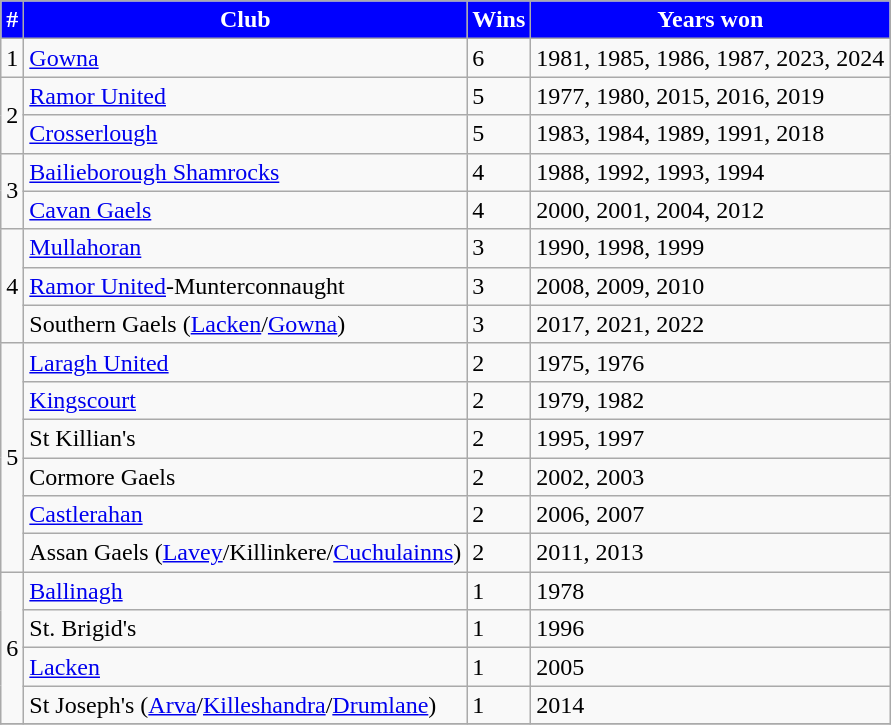<table class="wikitable">
<tr>
<th style="background:blue;color:white">#</th>
<th style="background:blue;color:white">Club</th>
<th style="background:blue;color:white">Wins</th>
<th style="background:blue;color:white">Years won</th>
</tr>
<tr>
<td>1</td>
<td><a href='#'>Gowna</a></td>
<td>6</td>
<td>1981, 1985, 1986, 1987, 2023, 2024</td>
</tr>
<tr>
<td rowspan=2>2</td>
<td><a href='#'>Ramor United</a></td>
<td>5</td>
<td>1977, 1980, 2015, 2016, 2019</td>
</tr>
<tr>
<td><a href='#'>Crosserlough</a></td>
<td>5</td>
<td>1983, 1984, 1989, 1991, 2018</td>
</tr>
<tr>
<td rowspan=2>3</td>
<td><a href='#'>Bailieborough Shamrocks</a></td>
<td>4</td>
<td>1988, 1992, 1993, 1994</td>
</tr>
<tr>
<td><a href='#'>Cavan Gaels</a></td>
<td>4</td>
<td>2000, 2001, 2004, 2012</td>
</tr>
<tr>
<td rowspan=3>4</td>
<td><a href='#'>Mullahoran</a></td>
<td>3</td>
<td>1990, 1998, 1999</td>
</tr>
<tr>
<td><a href='#'>Ramor United</a>-Munterconnaught</td>
<td>3</td>
<td>2008, 2009, 2010</td>
</tr>
<tr>
<td>Southern Gaels (<a href='#'>Lacken</a>/<a href='#'>Gowna</a>)</td>
<td>3</td>
<td>2017, 2021, 2022</td>
</tr>
<tr>
<td rowspan=6>5</td>
<td><a href='#'>Laragh United</a></td>
<td>2</td>
<td>1975, 1976</td>
</tr>
<tr>
<td><a href='#'>Kingscourt</a></td>
<td>2</td>
<td>1979, 1982</td>
</tr>
<tr>
<td>St Killian's</td>
<td>2</td>
<td>1995, 1997</td>
</tr>
<tr>
<td>Cormore Gaels</td>
<td>2</td>
<td>2002, 2003</td>
</tr>
<tr>
<td><a href='#'>Castlerahan</a></td>
<td>2</td>
<td>2006, 2007</td>
</tr>
<tr>
<td>Assan Gaels (<a href='#'>Lavey</a>/Killinkere/<a href='#'>Cuchulainns</a>)</td>
<td>2</td>
<td>2011, 2013</td>
</tr>
<tr>
<td rowspan=4>6</td>
<td><a href='#'>Ballinagh</a></td>
<td>1</td>
<td>1978</td>
</tr>
<tr>
<td>St. Brigid's</td>
<td>1</td>
<td>1996</td>
</tr>
<tr>
<td><a href='#'>Lacken</a></td>
<td>1</td>
<td>2005</td>
</tr>
<tr>
<td>St Joseph's (<a href='#'>Arva</a>/<a href='#'>Killeshandra</a>/<a href='#'>Drumlane</a>)</td>
<td>1</td>
<td>2014</td>
</tr>
<tr>
</tr>
</table>
